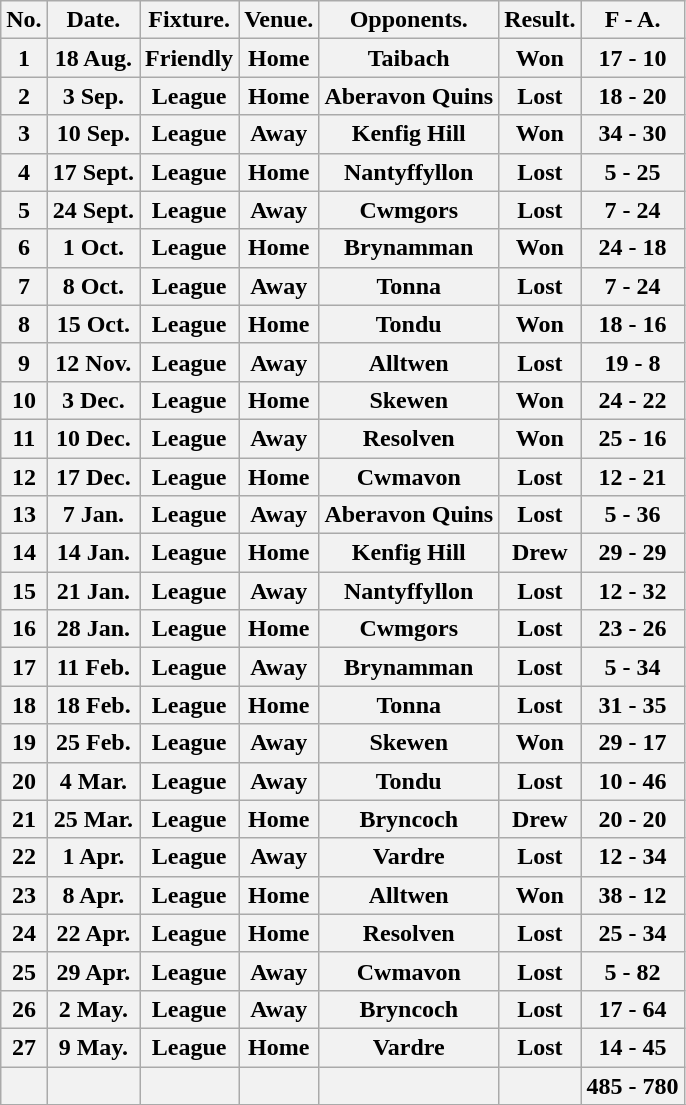<table class="wikitable">
<tr>
<th>No.</th>
<th>Date.</th>
<th>Fixture.</th>
<th>Venue.</th>
<th>Opponents.</th>
<th>Result.</th>
<th>F - A.</th>
</tr>
<tr>
<th>1</th>
<th>18 Aug.</th>
<th>Friendly</th>
<th>Home</th>
<th>Taibach</th>
<th>Won</th>
<th>17 - 10</th>
</tr>
<tr>
<th>2</th>
<th>3 Sep.</th>
<th>League</th>
<th>Home</th>
<th>Aberavon Quins</th>
<th>Lost</th>
<th>18 - 20</th>
</tr>
<tr>
<th>3</th>
<th>10 Sep.</th>
<th>League</th>
<th>Away</th>
<th>Kenfig Hill</th>
<th>Won</th>
<th>34 - 30</th>
</tr>
<tr>
<th>4</th>
<th>17 Sept.</th>
<th>League</th>
<th>Home</th>
<th>Nantyffyllon</th>
<th>Lost</th>
<th>5 - 25</th>
</tr>
<tr>
<th>5</th>
<th>24 Sept.</th>
<th>League</th>
<th>Away</th>
<th>Cwmgors</th>
<th>Lost</th>
<th>7 - 24</th>
</tr>
<tr>
<th>6</th>
<th>1 Oct.</th>
<th>League</th>
<th>Home</th>
<th>Brynamman</th>
<th>Won</th>
<th>24 - 18</th>
</tr>
<tr>
<th>7</th>
<th>8 Oct.</th>
<th>League</th>
<th>Away</th>
<th>Tonna</th>
<th>Lost</th>
<th>7 - 24</th>
</tr>
<tr>
<th>8</th>
<th>15 Oct.</th>
<th>League</th>
<th>Home</th>
<th>Tondu</th>
<th>Won</th>
<th>18 - 16</th>
</tr>
<tr>
<th>9</th>
<th>12 Nov.</th>
<th>League</th>
<th>Away</th>
<th>Alltwen</th>
<th>Lost</th>
<th>19 - 8</th>
</tr>
<tr>
<th>10</th>
<th>3 Dec.</th>
<th>League</th>
<th>Home</th>
<th>Skewen</th>
<th>Won</th>
<th>24 - 22</th>
</tr>
<tr>
<th>11</th>
<th>10 Dec.</th>
<th>League</th>
<th>Away</th>
<th>Resolven</th>
<th>Won</th>
<th>25 - 16</th>
</tr>
<tr>
<th>12</th>
<th>17 Dec.</th>
<th>League</th>
<th>Home</th>
<th>Cwmavon</th>
<th>Lost</th>
<th>12 - 21</th>
</tr>
<tr>
<th>13</th>
<th>7 Jan.</th>
<th>League</th>
<th>Away</th>
<th>Aberavon Quins</th>
<th>Lost</th>
<th>5 - 36</th>
</tr>
<tr>
<th>14</th>
<th>14 Jan.</th>
<th>League</th>
<th>Home</th>
<th>Kenfig Hill</th>
<th>Drew</th>
<th>29 - 29</th>
</tr>
<tr>
<th>15</th>
<th>21 Jan.</th>
<th>League</th>
<th>Away</th>
<th>Nantyffyllon</th>
<th>Lost</th>
<th>12 - 32</th>
</tr>
<tr>
<th>16</th>
<th>28 Jan.</th>
<th>League</th>
<th>Home</th>
<th>Cwmgors</th>
<th>Lost</th>
<th>23 - 26</th>
</tr>
<tr>
<th>17</th>
<th>11 Feb.</th>
<th>League</th>
<th>Away</th>
<th>Brynamman</th>
<th>Lost</th>
<th>5 - 34</th>
</tr>
<tr>
<th>18</th>
<th>18 Feb.</th>
<th>League</th>
<th>Home</th>
<th>Tonna</th>
<th>Lost</th>
<th>31 - 35</th>
</tr>
<tr>
<th>19</th>
<th>25 Feb.</th>
<th>League</th>
<th>Away</th>
<th>Skewen</th>
<th>Won</th>
<th>29 - 17</th>
</tr>
<tr>
<th>20</th>
<th>4 Mar.</th>
<th>League</th>
<th>Away</th>
<th>Tondu</th>
<th>Lost</th>
<th>10 - 46</th>
</tr>
<tr>
<th>21</th>
<th>25 Mar.</th>
<th>League</th>
<th>Home</th>
<th>Bryncoch</th>
<th>Drew</th>
<th>20 - 20</th>
</tr>
<tr>
<th>22</th>
<th>1 Apr.</th>
<th>League</th>
<th>Away</th>
<th>Vardre</th>
<th>Lost</th>
<th>12 - 34</th>
</tr>
<tr>
<th>23</th>
<th>8 Apr.</th>
<th>League</th>
<th>Home</th>
<th>Alltwen</th>
<th>Won</th>
<th>38 - 12</th>
</tr>
<tr>
<th>24</th>
<th>22 Apr.</th>
<th>League</th>
<th>Home</th>
<th>Resolven</th>
<th>Lost</th>
<th>25 - 34</th>
</tr>
<tr>
<th>25</th>
<th>29 Apr.</th>
<th>League</th>
<th>Away</th>
<th>Cwmavon</th>
<th>Lost</th>
<th>5 - 82</th>
</tr>
<tr>
<th>26</th>
<th>2 May.</th>
<th>League</th>
<th>Away</th>
<th>Bryncoch</th>
<th>Lost</th>
<th>17 - 64</th>
</tr>
<tr>
<th>27</th>
<th>9 May.</th>
<th>League</th>
<th>Home</th>
<th>Vardre</th>
<th>Lost</th>
<th>14 - 45</th>
</tr>
<tr>
<th></th>
<th></th>
<th></th>
<th></th>
<th></th>
<th></th>
<th>485 - 780</th>
</tr>
<tr>
</tr>
</table>
